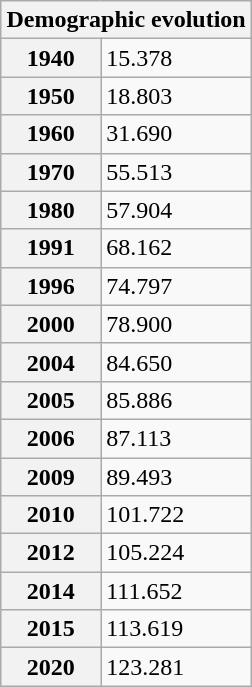<table class=wikitable style="float:right; margin: 1em;border-collapse:border;">
<tr>
<th colspan=2>Demographic evolution</th>
</tr>
<tr>
<th>1940</th>
<td>15.378</td>
</tr>
<tr>
<th>1950</th>
<td>18.803</td>
</tr>
<tr>
<th>1960</th>
<td>31.690</td>
</tr>
<tr>
<th>1970</th>
<td>55.513</td>
</tr>
<tr>
<th>1980</th>
<td>57.904</td>
</tr>
<tr>
<th>1991</th>
<td>68.162</td>
</tr>
<tr>
<th>1996</th>
<td>74.797</td>
</tr>
<tr>
<th>2000</th>
<td>78.900</td>
</tr>
<tr>
<th>2004</th>
<td>84.650</td>
</tr>
<tr>
<th>2005</th>
<td>85.886</td>
</tr>
<tr>
<th>2006</th>
<td>87.113</td>
</tr>
<tr>
<th>2009</th>
<td>89.493</td>
</tr>
<tr>
<th>2010</th>
<td>101.722</td>
</tr>
<tr>
<th>2012</th>
<td>105.224</td>
</tr>
<tr>
<th>2014</th>
<td>111.652</td>
</tr>
<tr>
<th>2015</th>
<td>113.619</td>
</tr>
<tr>
<th>2020</th>
<td>123.281</td>
</tr>
</table>
